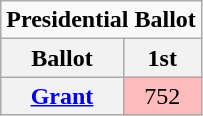<table class="wikitable" style="text-align:center">
<tr>
<td colspan="2"><strong>Presidential Ballot</strong></td>
</tr>
<tr>
<th>Ballot</th>
<th>1st</th>
</tr>
<tr>
<th><a href='#'>Grant</a></th>
<td style="background:#fbb;">752</td>
</tr>
</table>
